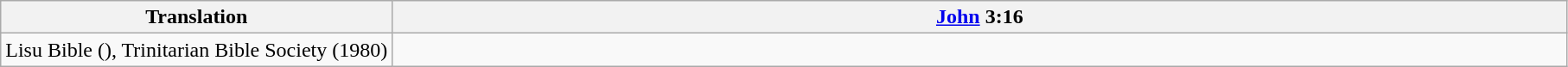<table class="wikitable">
<tr>
<th style="text-align:center; width:25%;">Translation</th>
<th><a href='#'>John</a> 3:16</th>
</tr>
<tr>
<td style="text-align:center;">Lisu Bible (), Trinitarian Bible Society (1980)</td>
<td></td>
</tr>
</table>
